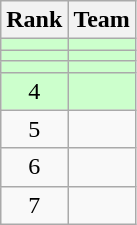<table class=wikitable style="text-align:center;">
<tr>
<th>Rank</th>
<th>Team</th>
</tr>
<tr bgcolor=ccffcc>
<td></td>
<td align=left></td>
</tr>
<tr bgcolor=ccffcc>
<td></td>
<td align=left></td>
</tr>
<tr bgcolor=ccffcc>
<td></td>
<td align=left></td>
</tr>
<tr bgcolor=ccffcc>
<td>4</td>
<td align=left></td>
</tr>
<tr>
<td>5</td>
<td align=left></td>
</tr>
<tr>
<td>6</td>
<td align=left></td>
</tr>
<tr>
<td>7</td>
<td align=left></td>
</tr>
</table>
